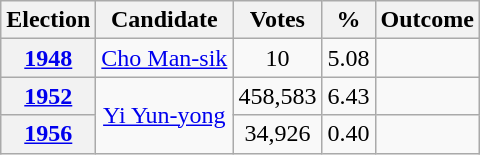<table class="wikitable" style="text-align:center">
<tr>
<th>Election</th>
<th>Candidate</th>
<th>Votes</th>
<th>%</th>
<th>Outcome</th>
</tr>
<tr>
<th><a href='#'>1948</a></th>
<td><a href='#'>Cho Man-sik</a></td>
<td>10</td>
<td>5.08</td>
<td></td>
</tr>
<tr>
<th><a href='#'>1952</a></th>
<td rowspan="2"><a href='#'>Yi Yun-yong</a></td>
<td>458,583</td>
<td>6.43</td>
<td></td>
</tr>
<tr>
<th><a href='#'>1956</a></th>
<td>34,926</td>
<td>0.40</td>
<td></td>
</tr>
</table>
